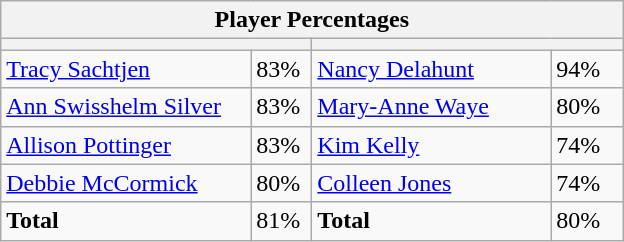<table class="wikitable">
<tr>
<th colspan=4 width=400>Player Percentages</th>
</tr>
<tr>
<th colspan=2 width=200></th>
<th colspan=2 width=200></th>
</tr>
<tr>
<td><a href='#'>Tracy Sachtjen</a></td>
<td>83%</td>
<td><a href='#'>Nancy Delahunt</a></td>
<td>94%</td>
</tr>
<tr>
<td><a href='#'>Ann Swisshelm Silver</a></td>
<td>83%</td>
<td><a href='#'>Mary-Anne Waye</a></td>
<td>80%</td>
</tr>
<tr>
<td><a href='#'>Allison Pottinger</a></td>
<td>83%</td>
<td><a href='#'>Kim Kelly</a></td>
<td>74%</td>
</tr>
<tr>
<td><a href='#'>Debbie McCormick</a></td>
<td>80%</td>
<td><a href='#'>Colleen Jones</a></td>
<td>74%</td>
</tr>
<tr>
<td><strong>Total</strong></td>
<td>81%</td>
<td><strong>Total</strong></td>
<td>80%</td>
</tr>
</table>
